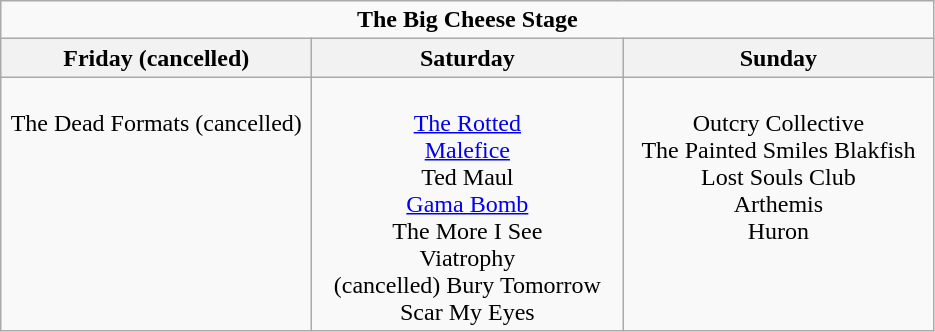<table class="wikitable">
<tr>
<td colspan="3" align="center"><strong>The Big Cheese Stage</strong></td>
</tr>
<tr>
<th>Friday (cancelled)</th>
<th>Saturday</th>
<th>Sunday</th>
</tr>
<tr>
<td valign="top" align="center" width=200><br>The Dead Formats (cancelled)</td>
<td valign="top" align="center" width=200><br><a href='#'>The Rotted</a><br>
<a href='#'>Malefice</a><br>
Ted Maul<br>
<a href='#'>Gama Bomb</a><br>
The More I See<br>
Viatrophy<br>(cancelled)
Bury Tomorrow<br>
Scar My Eyes</td>
<td valign="top" align="center" width=200><br>Outcry Collective<br>
The Painted Smiles
Blakfish<br>
Lost Souls Club<br>
Arthemis<br>
Huron</td>
</tr>
</table>
